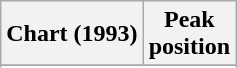<table class="wikitable sortable plainrowheaders" style="text-align:center">
<tr>
<th>Chart (1993)</th>
<th>Peak<br>position</th>
</tr>
<tr>
</tr>
<tr>
</tr>
</table>
